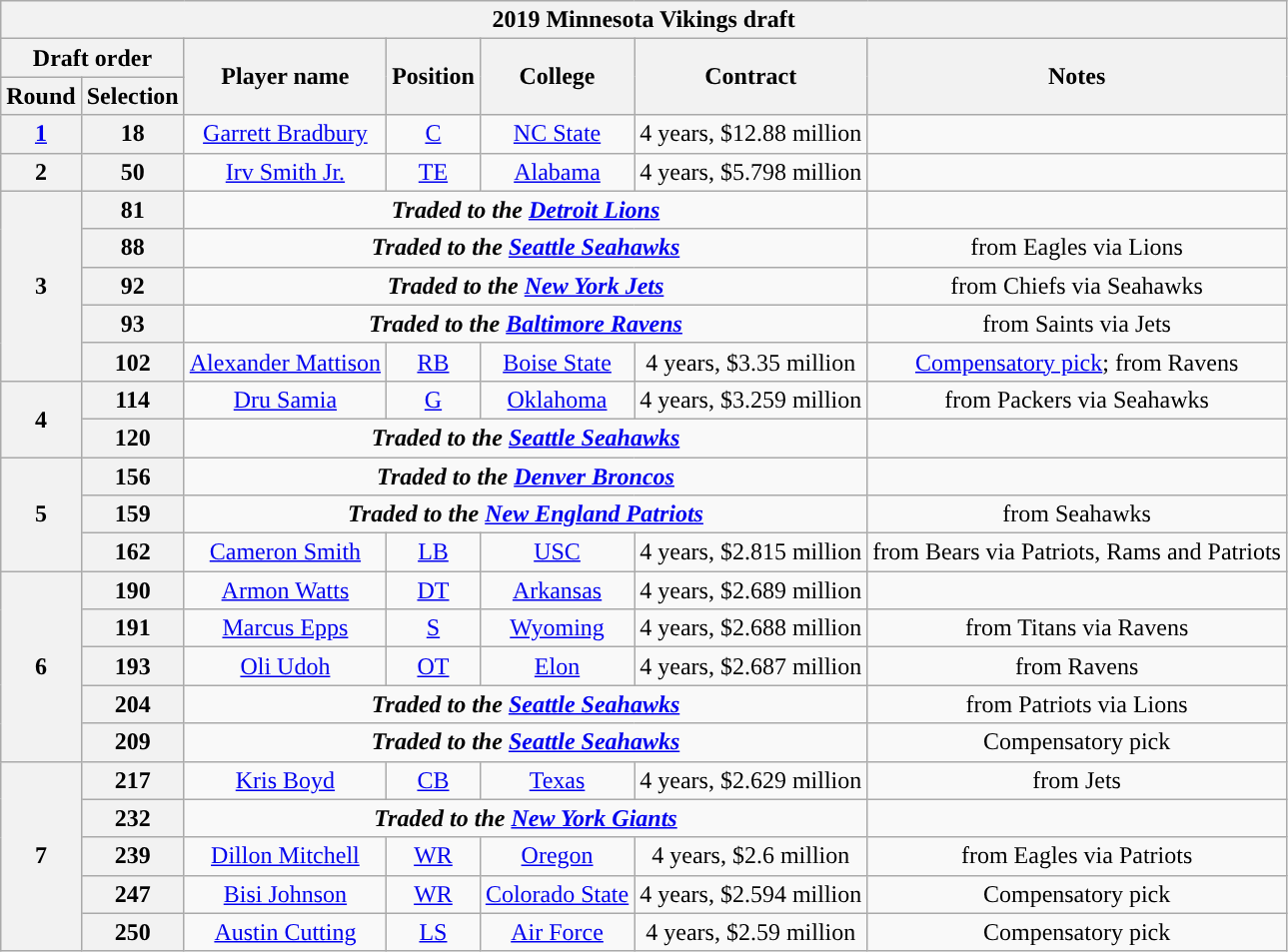<table class="wikitable" style="text-align:center">
<tr>
<th colspan="8">2019 Minnesota Vikings draft</th>
</tr>
<tr>
<th colspan="2">Draft order</th>
<th rowspan="2">Player name</th>
<th rowspan="2">Position</th>
<th rowspan="2">College</th>
<th rowspan="2">Contract</th>
<th rowspan="2">Notes</th>
</tr>
<tr>
<th>Round</th>
<th>Selection</th>
</tr>
<tr>
<th><a href='#'>1</a></th>
<th>18</th>
<td><a href='#'>Garrett Bradbury</a></td>
<td><a href='#'>C</a></td>
<td><a href='#'>NC State</a></td>
<td>4 years, $12.88 million</td>
<td></td>
</tr>
<tr>
<th>2</th>
<th>50</th>
<td><a href='#'>Irv Smith Jr.</a></td>
<td><a href='#'>TE</a></td>
<td><a href='#'>Alabama</a></td>
<td>4 years, $5.798 million</td>
<td></td>
</tr>
<tr>
<th rowspan="5">3</th>
<th>81</th>
<td colspan="4"><strong><em>Traded to the <a href='#'>Detroit Lions</a></em></strong></td>
<td></td>
</tr>
<tr>
<th>88</th>
<td colspan="4"><strong><em>Traded to the <a href='#'>Seattle Seahawks</a></em></strong></td>
<td>from Eagles via Lions</td>
</tr>
<tr>
<th>92</th>
<td colspan="4"><strong><em>Traded to the <a href='#'>New York Jets</a></em></strong></td>
<td>from Chiefs via Seahawks</td>
</tr>
<tr>
<th>93</th>
<td colspan="4"><strong><em>Traded to the <a href='#'>Baltimore Ravens</a></em></strong></td>
<td>from Saints via Jets</td>
</tr>
<tr>
<th>102</th>
<td><a href='#'>Alexander Mattison</a></td>
<td><a href='#'>RB</a></td>
<td><a href='#'>Boise State</a></td>
<td>4 years, $3.35 million</td>
<td><a href='#'>Compensatory pick</a>; from Ravens</td>
</tr>
<tr>
<th rowspan="2">4</th>
<th>114</th>
<td><a href='#'>Dru Samia</a></td>
<td><a href='#'>G</a></td>
<td><a href='#'>Oklahoma</a></td>
<td>4 years, $3.259 million</td>
<td>from Packers via Seahawks</td>
</tr>
<tr>
<th>120</th>
<td colspan="4"><strong><em>Traded to the <a href='#'>Seattle Seahawks</a></em></strong></td>
<td></td>
</tr>
<tr>
<th rowspan="3">5</th>
<th>156</th>
<td colspan="4"><strong><em>Traded to the <a href='#'>Denver Broncos</a></em></strong></td>
<td></td>
</tr>
<tr>
<th>159</th>
<td colspan="4"><strong><em>Traded to the <a href='#'>New England Patriots</a></em></strong></td>
<td>from Seahawks</td>
</tr>
<tr>
<th>162</th>
<td><a href='#'>Cameron Smith</a></td>
<td><a href='#'>LB</a></td>
<td><a href='#'>USC</a></td>
<td>4 years, $2.815 million</td>
<td>from Bears via Patriots, Rams and Patriots</td>
</tr>
<tr>
<th rowspan="5">6</th>
<th>190</th>
<td><a href='#'>Armon Watts</a></td>
<td><a href='#'>DT</a></td>
<td><a href='#'>Arkansas</a></td>
<td>4 years, $2.689 million</td>
<td></td>
</tr>
<tr>
<th>191</th>
<td><a href='#'>Marcus Epps</a></td>
<td><a href='#'>S</a></td>
<td><a href='#'>Wyoming</a></td>
<td>4 years, $2.688 million</td>
<td>from Titans via Ravens</td>
</tr>
<tr>
<th>193</th>
<td><a href='#'>Oli Udoh</a></td>
<td><a href='#'>OT</a></td>
<td><a href='#'>Elon</a></td>
<td>4 years, $2.687 million</td>
<td>from Ravens</td>
</tr>
<tr>
<th>204</th>
<td colspan="4"><strong><em>Traded to the <a href='#'>Seattle Seahawks</a></em></strong></td>
<td>from Patriots via Lions</td>
</tr>
<tr>
<th>209</th>
<td colspan="4"><strong><em>Traded to the <a href='#'>Seattle Seahawks</a></em></strong></td>
<td>Compensatory pick</td>
</tr>
<tr>
<th rowspan="5">7</th>
<th>217</th>
<td><a href='#'>Kris Boyd</a></td>
<td><a href='#'>CB</a></td>
<td><a href='#'>Texas</a></td>
<td>4 years, $2.629 million</td>
<td>from Jets</td>
</tr>
<tr>
<th>232</th>
<td colspan="4"><strong><em>Traded to the <a href='#'>New York Giants</a></em></strong></td>
<td></td>
</tr>
<tr>
<th>239</th>
<td><a href='#'>Dillon Mitchell</a></td>
<td><a href='#'>WR</a></td>
<td><a href='#'>Oregon</a></td>
<td>4 years, $2.6 million</td>
<td>from Eagles via Patriots</td>
</tr>
<tr>
<th>247</th>
<td><a href='#'>Bisi Johnson</a></td>
<td><a href='#'>WR</a></td>
<td><a href='#'>Colorado State</a></td>
<td>4 years, $2.594 million</td>
<td>Compensatory pick</td>
</tr>
<tr>
<th>250</th>
<td><a href='#'>Austin Cutting</a></td>
<td><a href='#'>LS</a></td>
<td><a href='#'>Air Force</a></td>
<td>4 years, $2.59 million</td>
<td>Compensatory pick</td>
</tr>
</table>
